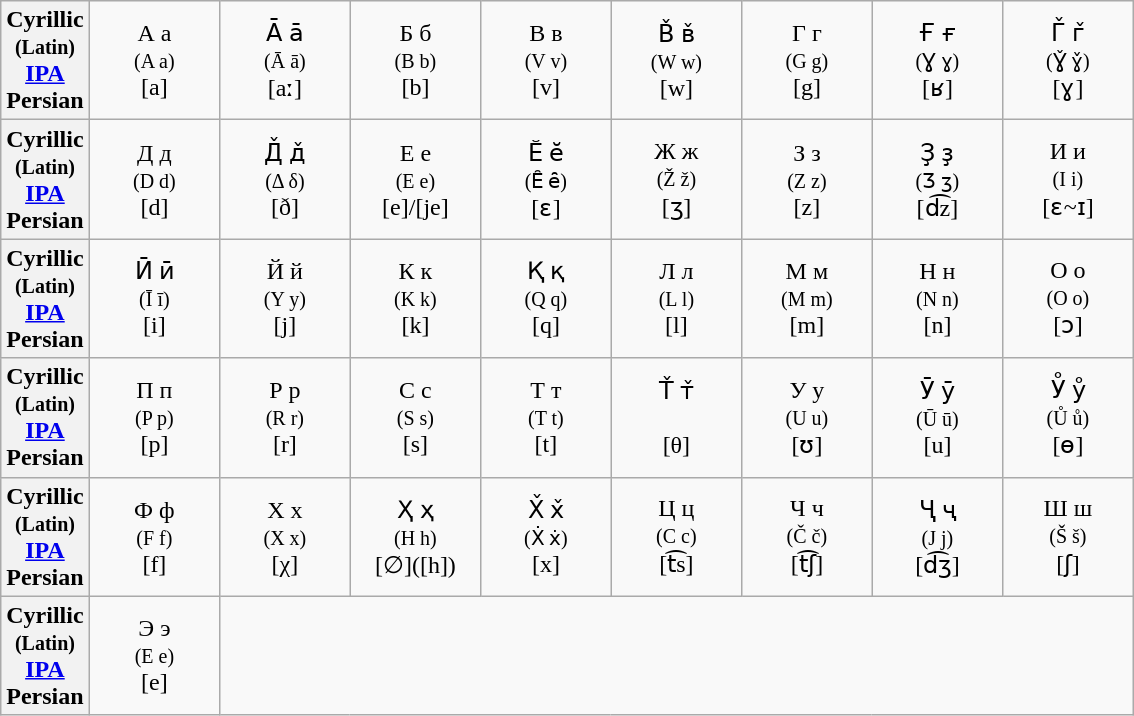<table class="wikitable">
<tr>
<th>Cyrillic<br><small>(Latin)</small><br><a href='#'>IPA</a><br>Persian</th>
<td style="width:5em; text-align:center; padding: 3px;">А а<br><small>(A a)</small><br>[a]<br></td>
<td style="width:5em; text-align:center; padding: 3px;">А̄ а̄<br><small>(Ā ā)</small><br>[aː]<br></td>
<td style="width:5em; text-align:center; padding: 3px;">Б б<br><small>(B b)</small><br>[b]<br></td>
<td style="width:5em; text-align:center; padding: 3px;">В в	<br><small>(V v)</small><br>[v]<br></td>
<td style="width:5em; text-align:center; padding: 3px;">В̌ в̌ <br><small>(W w)</small><br>[w]<br></td>
<td style="width:5em; text-align:center; padding: 3px;">Г г	<br><small>(G g)</small><br>[g]<br></td>
<td style="width:5em; text-align:center; padding: 3px;">Ғ ғ	<br><small>(Ɣ ɣ)</small><br>[ʁ]<br></td>
<td style="width:5em; text-align:center; padding: 3px;">Г̌ г̌	<br><small>(Ɣ̌ ɣ̌)</small><br>[ɣ]<br></td>
</tr>
<tr>
<th>Cyrillic<br><small>(Latin)</small><br><a href='#'>IPA</a><br>Persian</th>
<td style="width:5em; text-align:center; padding: 3px;">Д д	<br><small>(D d)</small><br>[d]<br></td>
<td style="width:5em; text-align:center; padding: 3px;">Д̌ д̌	<br><small>(Δ δ)</small><br>[ð]<br></td>
<td style="width:5em; text-align:center; padding: 3px;">Е е	<br><small>(E e)</small><br>[e]/[je]<br></td>
<td style="width:5em; text-align:center; padding: 3px;">Ӗ ӗ<br><small>(Ȇ ȇ)</small><br>[ɛ]<br></td>
<td style="width:5em; text-align:center; padding: 3px;">Ж ж	<br><small>(Ž ž)</small><br>[ʒ]<br></td>
<td style="width:5em; text-align:center; padding: 3px;">З з	<br><small>(Z z)</small><br>[z]<br></td>
<td style="width:5em; text-align:center; padding: 3px;">Ҙ ҙ	<br><small>(Ʒ ʒ)</small><br>[d͡z]<br></td>
<td style="width:5em; text-align:center; padding: 3px;">И и	<br><small>(I i)</small><br>[ɛ~ɪ]<br></td>
</tr>
<tr>
<th>Cyrillic<br><small>(Latin)</small><br><a href='#'>IPA</a><br>Persian</th>
<td style="width:5em; text-align:center; padding: 3px;">Ӣ ӣ	<br><small>(Ī ī)</small><br>[i]<br></td>
<td style="width:5em; text-align:center; padding: 3px;">Й й	<br><small>(Y y)</small><br>[j]<br></td>
<td style="width:5em; text-align:center; padding: 3px;">К к	<br><small>(K k)</small><br>[k]<br></td>
<td style="width:5em; text-align:center; padding: 3px;">Қ қ	<br><small>(Q q)</small><br>[q]<br></td>
<td style="width:5em; text-align:center; padding: 3px;">Л л	<br><small>(L l)</small><br>[l]<br></td>
<td style="width:5em; text-align:center; padding: 3px;">М м	<br><small>(M m)</small><br>[m]<br></td>
<td style="width:5em; text-align:center; padding: 3px;">Н н	<br><small>(N n)</small><br>[n]<br></td>
<td style="width:5em; text-align:center; padding: 3px;">О о	<br><small>(O o)</small><br>[ɔ]<br></td>
</tr>
<tr>
<th>Cyrillic<br><small>(Latin)</small><br><a href='#'>IPA</a><br>Persian</th>
<td style="width:5em; text-align:center; padding: 3px;">П п	<br><small>(P p)</small><br>[p]<br></td>
<td style="width:5em; text-align:center; padding: 3px;">Р р	<br><small>(R r)</small><br>[r]<br></td>
<td style="width:5em; text-align:center; padding: 3px;">С с	<br><small>(S s)</small><br>[s]<br></td>
<td style="width:5em; text-align:center; padding: 3px;">Т т	<br><small>(T t)</small><br>[t]<br></td>
<td style="width:5em; text-align:center; padding: 3px;">Т̌ т̌	<br><small></small><br>[θ]<br></td>
<td style="width:5em; text-align:center; padding: 3px;">У у	<br><small>(U u)</small><br>[ʊ]<br></td>
<td style="width:5em; text-align:center; padding: 3px;">Ӯ ӯ	<br><small>(Ū ū)</small><br>[u]<br></td>
<td style="width:5em; text-align:center; padding: 3px;">У̊ у̊	<br><small>(Ů ů)</small><br>[ɵ]<br></td>
</tr>
<tr>
<th>Cyrillic<br><small>(Latin)</small><br><a href='#'>IPA</a><br>Persian</th>
<td style="width:5em; text-align:center; padding: 3px;">Ф ф	<br><small>(F f)</small><br>[f]<br></td>
<td style="width:5em; text-align:center; padding: 3px;">Х х	<br><small>(X x)</small><br>[χ]<br></td>
<td style="width:5em; text-align:center; padding: 3px;">Ҳ ҳ	<br><small>(H h)</small><br>[∅]([h])<br></td>
<td style="width:5em; text-align:center; padding: 3px;">Х̌ х̌	<br><small>(Ẋ ẋ)</small><br>[x]<br></td>
<td style="width:5em; text-align:center; padding: 3px;">Ц ц	<br><small>(C c)</small><br>[t͡s]<br></td>
<td style="width:5em; text-align:center; padding: 3px;">Ч ч <br><small>(Č č)</small><br>[t͡ʃ]<br></td>
<td style="width:5em; text-align:center; padding: 3px;">Ҷ ҷ	<br><small>(J j)</small><br>[d͡ʒ]<br></td>
<td style="width:5em; text-align:center; padding: 3px;">Ш ш	<br><small>(Š š)</small><br>[ʃ]<br></td>
</tr>
<tr>
<th>Cyrillic<br><small>(Latin)</small><br><a href='#'>IPA</a><br>Persian</th>
<td style="width:5em; text-align:center; padding: 3px;">Э э	<br><small>(E e)</small><br>[e]<br></td>
</tr>
</table>
